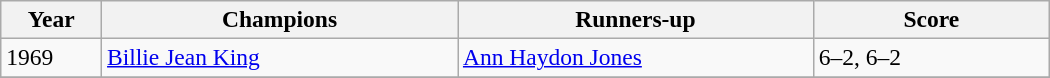<table class="wikitable" style="font-size:98%;">
<tr>
<th style="width:60px;">Year</th>
<th style="width:230px;">Champions</th>
<th style="width:230px;">Runners-up</th>
<th style="width:150px;">Score</th>
</tr>
<tr>
<td>1969</td>
<td> <a href='#'>Billie Jean King</a></td>
<td> <a href='#'>Ann Haydon Jones</a></td>
<td>6–2, 6–2</td>
</tr>
<tr>
</tr>
</table>
